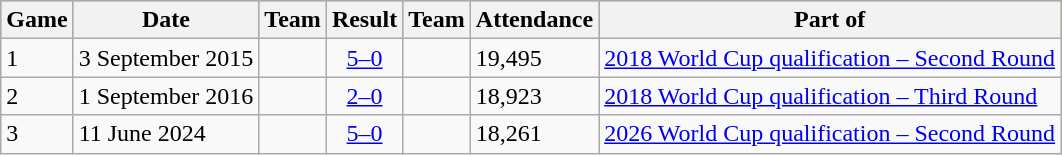<table class="wikitable">
<tr style="background:#BDB76B;">
<th>Game</th>
<th>Date</th>
<th>Team</th>
<th>Result</th>
<th>Team</th>
<th>Attendance</th>
<th>Part of</th>
</tr>
<tr>
<td>1</td>
<td>3 September 2015</td>
<td align=right></td>
<td align="center"><a href='#'>5–0</a></td>
<td></td>
<td>19,495</td>
<td><a href='#'>2018 World Cup qualification – Second Round</a></td>
</tr>
<tr>
<td>2</td>
<td>1 September 2016</td>
<td align=right></td>
<td align="center"><a href='#'>2–0</a></td>
<td></td>
<td>18,923</td>
<td><a href='#'>2018 World Cup qualification – Third Round</a></td>
</tr>
<tr>
<td>3</td>
<td>11 June 2024</td>
<td></td>
<td align="center"><a href='#'>5–0</a></td>
<td></td>
<td>18,261</td>
<td><a href='#'>2026 World Cup qualification – Second Round</a></td>
</tr>
</table>
